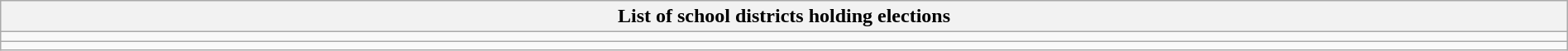<table class="wikitable mw-collapsible mw-collapsed" style="width:100%;">
<tr>
<th>List of school districts holding elections</th>
</tr>
<tr>
<td></td>
</tr>
<tr>
<td id="note2"></td>
</tr>
</table>
